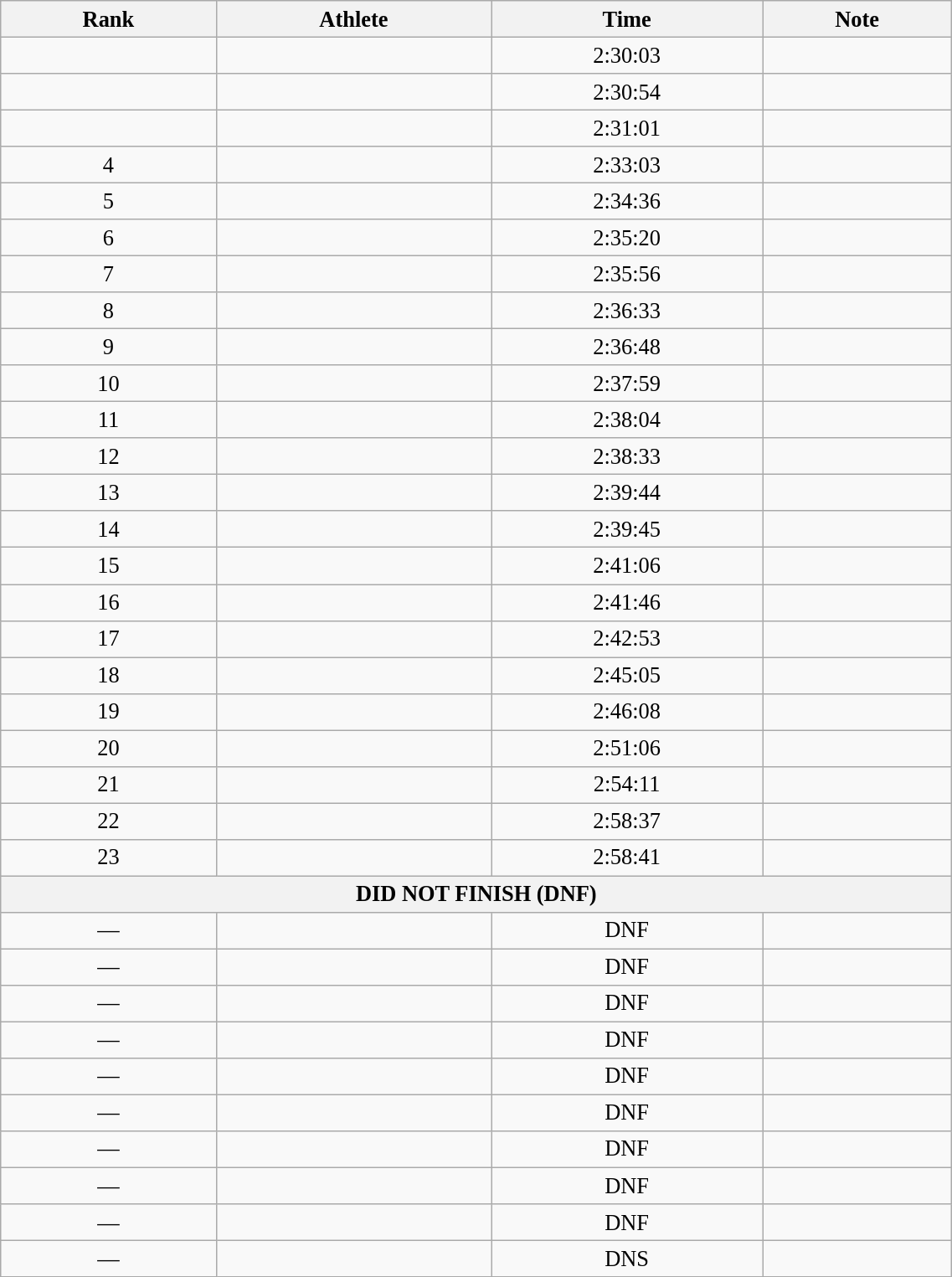<table class="wikitable" style=" text-align:center; font-size:110%;" width="60%">
<tr>
<th>Rank</th>
<th>Athlete</th>
<th>Time</th>
<th>Note</th>
</tr>
<tr>
<td></td>
<td align=left></td>
<td>2:30:03</td>
<td></td>
</tr>
<tr>
<td></td>
<td align=left></td>
<td>2:30:54</td>
<td></td>
</tr>
<tr>
<td></td>
<td align=left></td>
<td>2:31:01</td>
<td></td>
</tr>
<tr>
<td>4</td>
<td align=left></td>
<td>2:33:03</td>
<td></td>
</tr>
<tr>
<td>5</td>
<td align=left></td>
<td>2:34:36</td>
<td></td>
</tr>
<tr>
<td>6</td>
<td align=left></td>
<td>2:35:20</td>
<td></td>
</tr>
<tr>
<td>7</td>
<td align=left></td>
<td>2:35:56</td>
<td></td>
</tr>
<tr>
<td>8</td>
<td align=left></td>
<td>2:36:33</td>
<td></td>
</tr>
<tr>
<td>9</td>
<td align=left></td>
<td>2:36:48</td>
<td></td>
</tr>
<tr>
<td>10</td>
<td align=left></td>
<td>2:37:59</td>
<td></td>
</tr>
<tr>
<td>11</td>
<td align=left></td>
<td>2:38:04</td>
<td></td>
</tr>
<tr>
<td>12</td>
<td align=left></td>
<td>2:38:33</td>
<td></td>
</tr>
<tr>
<td>13</td>
<td align=left></td>
<td>2:39:44</td>
<td></td>
</tr>
<tr>
<td>14</td>
<td align=left></td>
<td>2:39:45</td>
<td></td>
</tr>
<tr>
<td>15</td>
<td align=left></td>
<td>2:41:06</td>
<td></td>
</tr>
<tr>
<td>16</td>
<td align=left></td>
<td>2:41:46</td>
<td></td>
</tr>
<tr>
<td>17</td>
<td align=left></td>
<td>2:42:53</td>
<td></td>
</tr>
<tr>
<td>18</td>
<td align=left></td>
<td>2:45:05</td>
<td></td>
</tr>
<tr>
<td>19</td>
<td align=left></td>
<td>2:46:08</td>
<td></td>
</tr>
<tr>
<td>20</td>
<td align=left></td>
<td>2:51:06</td>
<td></td>
</tr>
<tr>
<td>21</td>
<td align=left></td>
<td>2:54:11</td>
<td></td>
</tr>
<tr>
<td>22</td>
<td align=left></td>
<td>2:58:37</td>
<td></td>
</tr>
<tr>
<td>23</td>
<td align=left></td>
<td>2:58:41</td>
<td></td>
</tr>
<tr>
<th colspan="4">DID NOT FINISH (DNF)</th>
</tr>
<tr>
<td>—</td>
<td align=left></td>
<td>DNF</td>
<td></td>
</tr>
<tr>
<td>—</td>
<td align=left></td>
<td>DNF</td>
<td></td>
</tr>
<tr>
<td>—</td>
<td align=left></td>
<td>DNF</td>
<td></td>
</tr>
<tr>
<td>—</td>
<td align=left></td>
<td>DNF</td>
<td></td>
</tr>
<tr>
<td>—</td>
<td align=left></td>
<td>DNF</td>
<td></td>
</tr>
<tr>
<td>—</td>
<td align=left></td>
<td>DNF</td>
<td></td>
</tr>
<tr>
<td>—</td>
<td align=left></td>
<td>DNF</td>
<td></td>
</tr>
<tr>
<td>—</td>
<td align=left></td>
<td>DNF</td>
<td></td>
</tr>
<tr>
<td>—</td>
<td align=left></td>
<td>DNF</td>
<td></td>
</tr>
<tr>
<td>—</td>
<td align=left></td>
<td>DNS</td>
<td></td>
</tr>
</table>
